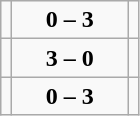<table class="wikitable" style="text-align:center">
<tr>
<td align="left"></td>
<td width="70px"><strong>0 – 3</strong></td>
<td align="left"></td>
</tr>
<tr>
<td align="left"></td>
<td width="70px"><strong>3 – 0</strong></td>
<td align="left"></td>
</tr>
<tr>
<td align="left"></td>
<td width="70px"><strong>0 – 3</strong></td>
<td align="left"></td>
</tr>
</table>
